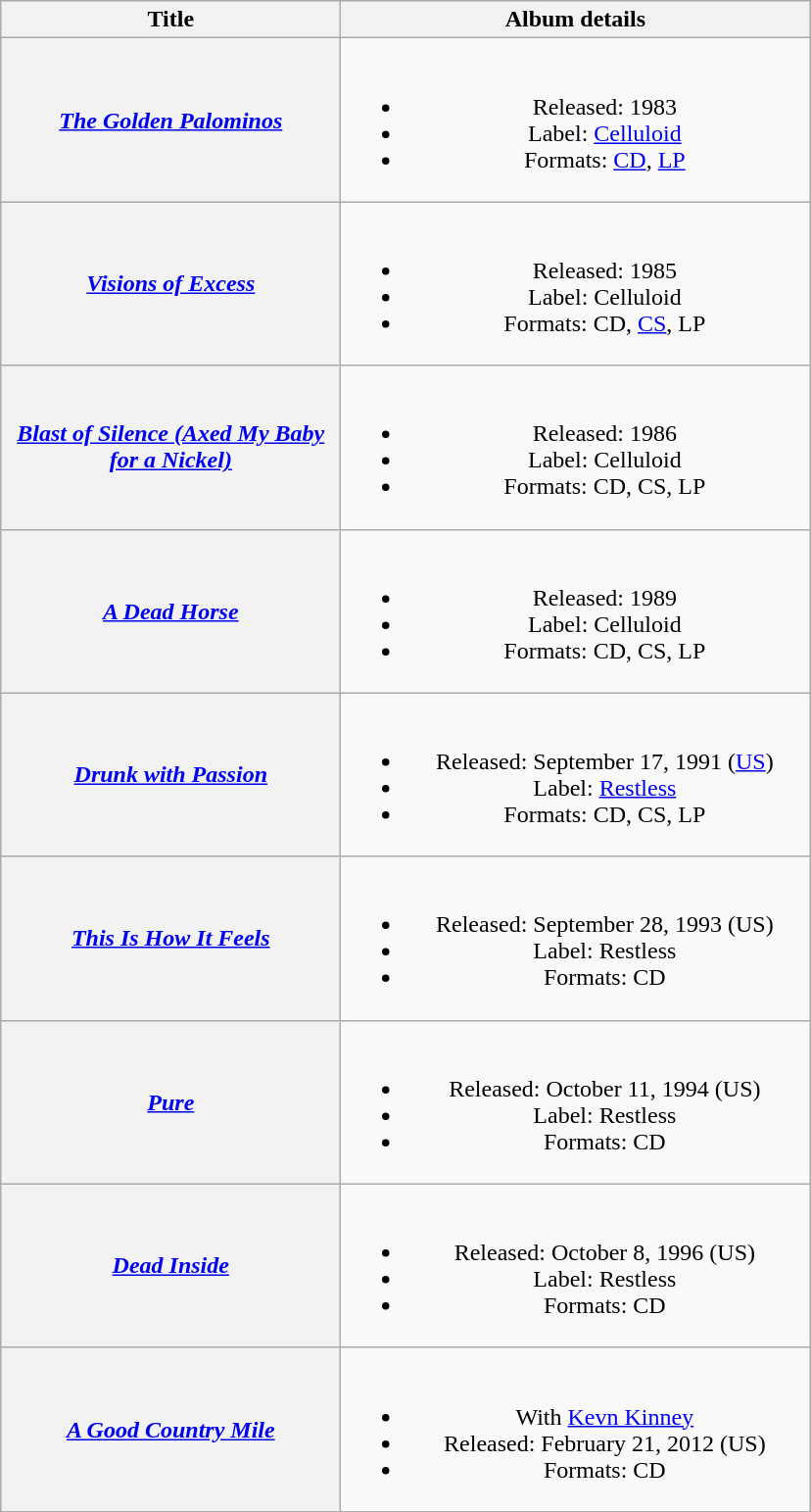<table class="wikitable plainrowheaders" style="text-align:center;">
<tr>
<th scope="col" rowspan="1" style="width:14em;">Title</th>
<th scope="col" rowspan="1" style="width:19.5em;">Album details</th>
</tr>
<tr>
<th scope="row"><em><a href='#'>The Golden Palominos</a></em></th>
<td><br><ul><li>Released: 1983</li><li>Label: <a href='#'>Celluloid</a></li><li>Formats: <a href='#'>CD</a>, <a href='#'>LP</a></li></ul></td>
</tr>
<tr>
<th scope="row"><em><a href='#'>Visions of Excess</a></em></th>
<td><br><ul><li>Released: 1985</li><li>Label: Celluloid</li><li>Formats: CD, <a href='#'>CS</a>, LP</li></ul></td>
</tr>
<tr>
<th scope="row"><em><a href='#'>Blast of Silence (Axed My Baby for a Nickel)</a></em></th>
<td><br><ul><li>Released: 1986</li><li>Label: Celluloid</li><li>Formats: CD, CS, LP</li></ul></td>
</tr>
<tr>
<th scope="row"><em><a href='#'>A Dead Horse</a></em></th>
<td><br><ul><li>Released: 1989</li><li>Label: Celluloid</li><li>Formats: CD, CS, LP</li></ul></td>
</tr>
<tr>
<th scope="row"><em><a href='#'>Drunk with Passion</a></em></th>
<td><br><ul><li>Released: September 17, 1991 <span>(<a href='#'>US</a>)</span></li><li>Label: <a href='#'>Restless</a></li><li>Formats: CD, CS, LP</li></ul></td>
</tr>
<tr>
<th scope="row"><em><a href='#'>This Is How It Feels</a></em></th>
<td><br><ul><li>Released: September 28, 1993 <span>(US)</span></li><li>Label: Restless</li><li>Formats: CD</li></ul></td>
</tr>
<tr>
<th scope="row"><em><a href='#'>Pure</a></em></th>
<td><br><ul><li>Released: October 11, 1994 <span>(US)</span></li><li>Label: Restless</li><li>Formats: CD</li></ul></td>
</tr>
<tr>
<th scope="row"><em><a href='#'>Dead Inside</a></em></th>
<td><br><ul><li>Released: October 8, 1996 <span>(US)</span></li><li>Label: Restless</li><li>Formats: CD</li></ul></td>
</tr>
<tr>
<th scope="row"><em><a href='#'>A Good Country Mile</a></em></th>
<td><br><ul><li>With <a href='#'>Kevn Kinney</a></li><li>Released: February 21, 2012 <span>(US)</span></li><li>Formats: CD</li></ul></td>
</tr>
</table>
